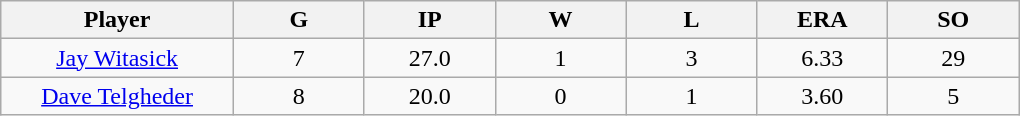<table class="wikitable sortable">
<tr>
<th bgcolor="#DDDDFF" width="16%">Player</th>
<th bgcolor="#DDDDFF" width="9%">G</th>
<th bgcolor="#DDDDFF" width="9%">IP</th>
<th bgcolor="#DDDDFF" width="9%">W</th>
<th bgcolor="#DDDDFF" width="9%">L</th>
<th bgcolor="#DDDDFF" width="9%">ERA</th>
<th bgcolor="#DDDDFF" width="9%">SO</th>
</tr>
<tr align="center">
<td><a href='#'>Jay Witasick</a></td>
<td>7</td>
<td>27.0</td>
<td>1</td>
<td>3</td>
<td>6.33</td>
<td>29</td>
</tr>
<tr align=center>
<td><a href='#'>Dave Telgheder</a></td>
<td>8</td>
<td>20.0</td>
<td>0</td>
<td>1</td>
<td>3.60</td>
<td>5</td>
</tr>
</table>
